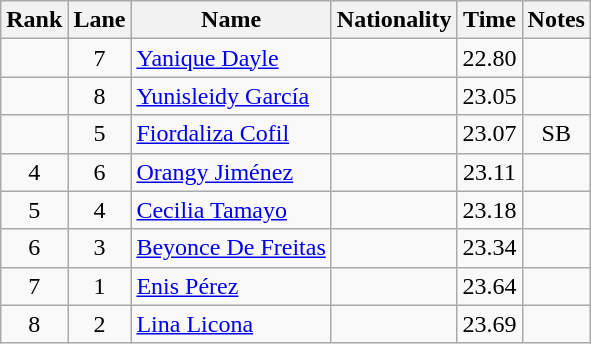<table class="wikitable sortable" style="text-align:center">
<tr>
<th>Rank</th>
<th>Lane</th>
<th>Name</th>
<th>Nationality</th>
<th>Time</th>
<th>Notes</th>
</tr>
<tr>
<td></td>
<td>7</td>
<td align=left><a href='#'>Yanique Dayle</a></td>
<td align=left></td>
<td>22.80</td>
<td></td>
</tr>
<tr>
<td></td>
<td>8</td>
<td align=left><a href='#'>Yunisleidy García</a></td>
<td align=left></td>
<td>23.05</td>
<td></td>
</tr>
<tr>
<td></td>
<td>5</td>
<td align=left><a href='#'>Fiordaliza Cofil</a></td>
<td align=left></td>
<td>23.07</td>
<td>SB</td>
</tr>
<tr>
<td>4</td>
<td>6</td>
<td align=left><a href='#'>Orangy Jiménez</a></td>
<td align=left></td>
<td>23.11</td>
<td></td>
</tr>
<tr>
<td>5</td>
<td>4</td>
<td align=left><a href='#'>Cecilia Tamayo</a></td>
<td align=left></td>
<td>23.18</td>
<td></td>
</tr>
<tr>
<td>6</td>
<td>3</td>
<td align=left><a href='#'>Beyonce De Freitas</a></td>
<td align=left></td>
<td>23.34</td>
<td></td>
</tr>
<tr>
<td>7</td>
<td>1</td>
<td align=left><a href='#'>Enis Pérez</a></td>
<td align=left></td>
<td>23.64</td>
<td></td>
</tr>
<tr>
<td>8</td>
<td>2</td>
<td align=left><a href='#'>Lina Licona</a></td>
<td align=left></td>
<td>23.69</td>
<td></td>
</tr>
</table>
